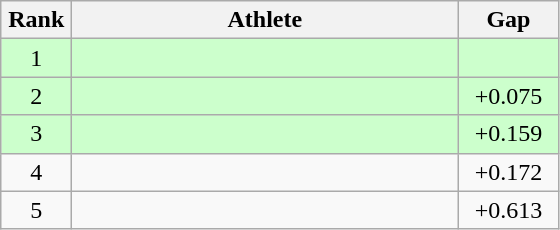<table class=wikitable style="text-align:center">
<tr>
<th width=40>Rank</th>
<th width=250>Athlete</th>
<th width=60>Gap</th>
</tr>
<tr bgcolor="ccffcc">
<td>1</td>
<td align=left></td>
<td></td>
</tr>
<tr bgcolor="ccffcc">
<td>2</td>
<td align=left></td>
<td>+0.075</td>
</tr>
<tr bgcolor="ccffcc">
<td>3</td>
<td align=left></td>
<td>+0.159</td>
</tr>
<tr>
<td>4</td>
<td align=left></td>
<td>+0.172</td>
</tr>
<tr>
<td>5</td>
<td align=left></td>
<td>+0.613</td>
</tr>
</table>
